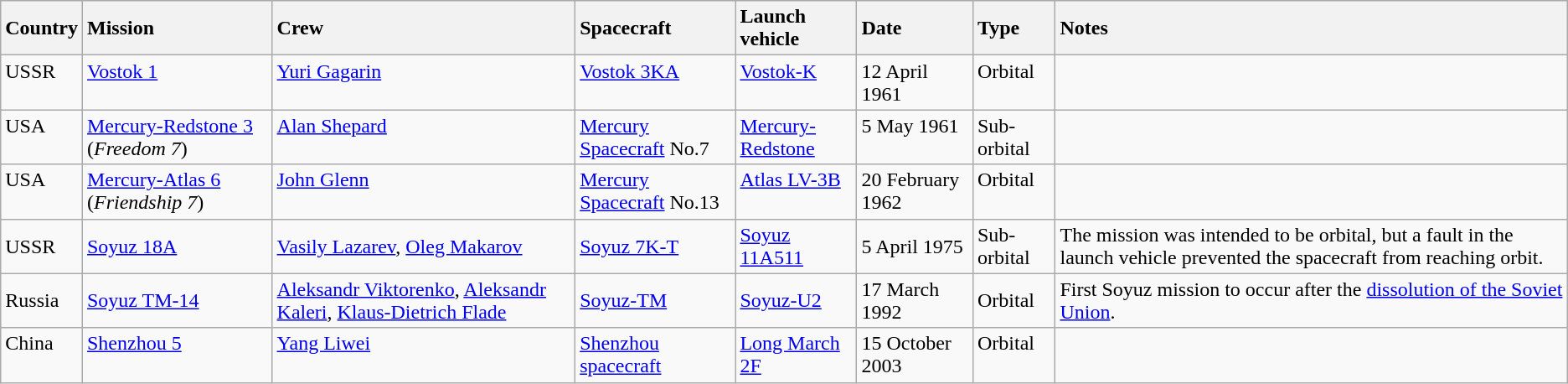<table class="wikitable">
<tr style="background:#efefef;">
<th style="text-align:left">Country</th>
<th style="text-align:left">Mission</th>
<th style="text-align:left">Crew</th>
<th style="text-align:left">Spacecraft</th>
<th style="text-align:left">Launch vehicle</th>
<th style="text-align:left">Date</th>
<th style="text-align:left">Type</th>
<th style="text-align:left">Notes</th>
</tr>
<tr valign="top">
<td> USSR</td>
<td><a href='#'>Vostok 1</a></td>
<td><a href='#'>Yuri Gagarin</a></td>
<td><a href='#'>Vostok 3KA</a></td>
<td><a href='#'>Vostok-K</a></td>
<td>12 April 1961</td>
<td>Orbital</td>
<td></td>
</tr>
<tr valign="top">
<td> USA</td>
<td><a href='#'>Mercury-Redstone 3</a> (<em>Freedom 7</em>)</td>
<td><a href='#'>Alan Shepard</a></td>
<td><a href='#'>Mercury Spacecraft</a> No.7</td>
<td><a href='#'>Mercury-Redstone</a></td>
<td>5 May 1961</td>
<td>Sub-orbital</td>
<td></td>
</tr>
<tr valign="top">
<td> USA</td>
<td><a href='#'>Mercury-Atlas 6</a> (<em>Friendship 7</em>)</td>
<td><a href='#'>John Glenn</a></td>
<td><a href='#'>Mercury Spacecraft</a> No.13</td>
<td><a href='#'>Atlas LV-3B</a></td>
<td>20 February 1962</td>
<td>Orbital</td>
<td></td>
</tr>
<tr>
<td> USSR</td>
<td><a href='#'>Soyuz 18A</a></td>
<td><a href='#'>Vasily Lazarev</a>, <a href='#'>Oleg Makarov</a></td>
<td><a href='#'>Soyuz 7K-T</a></td>
<td><a href='#'>Soyuz 11A511</a></td>
<td>5 April 1975</td>
<td>Sub-orbital</td>
<td>The mission was intended to be orbital, but a fault in the launch vehicle prevented the spacecraft from reaching orbit.</td>
</tr>
<tr>
<td> Russia</td>
<td><a href='#'>Soyuz TM-14</a></td>
<td><a href='#'>Aleksandr Viktorenko</a>, <a href='#'>Aleksandr Kaleri</a>, <a href='#'>Klaus-Dietrich Flade</a></td>
<td><a href='#'>Soyuz-TM</a></td>
<td><a href='#'>Soyuz-U2</a></td>
<td>17 March 1992</td>
<td>Orbital</td>
<td>First Soyuz mission to occur after the <a href='#'>dissolution of the Soviet Union</a>.</td>
</tr>
<tr valign="top">
<td> China</td>
<td><a href='#'>Shenzhou 5</a></td>
<td><a href='#'>Yang Liwei</a></td>
<td><a href='#'>Shenzhou spacecraft</a></td>
<td><a href='#'>Long March 2F</a></td>
<td>15 October 2003</td>
<td>Orbital</td>
<td></td>
</tr>
</table>
